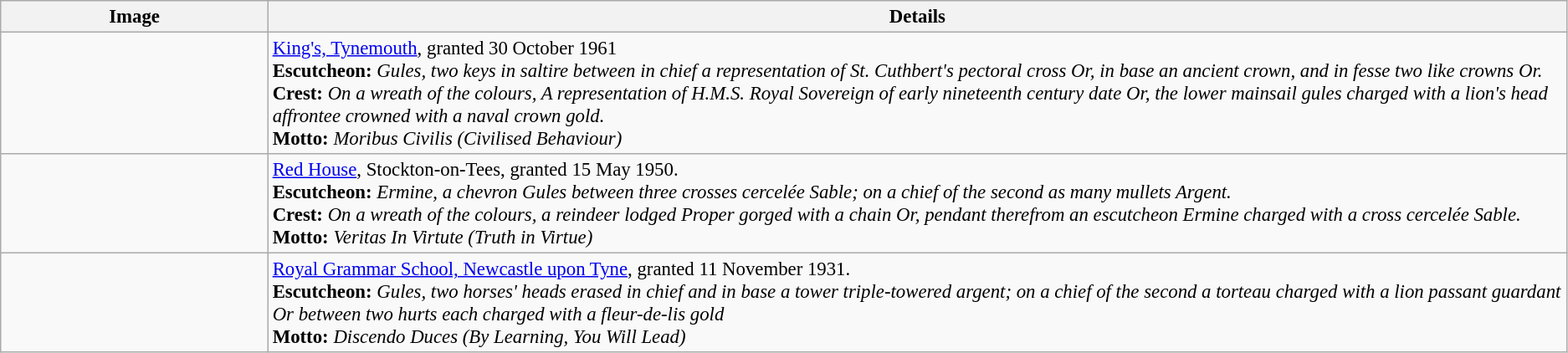<table class=wikitable style=font-size:95%>
<tr style="vertical-align:top; text-align:center;">
<th style="width:206px;">Image</th>
<th>Details</th>
</tr>
<tr valign=top>
<td align=center></td>
<td><a href='#'>King's, Tynemouth</a>, granted 30 October 1961<br><strong>Escutcheon:</strong> <em>Gules, two keys in saltire between in chief a representation of St. Cuthbert's pectoral cross Or, in base an ancient crown, and in fesse two like crowns Or.</em><br>
<strong>Crest:</strong> <em>On a wreath of the colours, A representation of H.M.S. Royal Sovereign of early nineteenth century date Or, the lower mainsail gules charged with a lion's head affrontee crowned with a naval crown gold.</em><br>
<strong>Motto:</strong> <em>Moribus Civilis (Civilised Behaviour)</em></td>
</tr>
<tr valign=top>
<td align=center></td>
<td><a href='#'>Red House</a>, Stockton-on-Tees, granted 15 May 1950.<br><strong>Escutcheon:</strong> <em>Ermine, a chevron Gules between three crosses cercelée Sable; on a chief of the second as many mullets Argent.</em><br>
<strong>Crest:</strong> <em>On a wreath of the colours, a reindeer lodged Proper gorged with a chain Or, pendant therefrom an escutcheon Ermine charged with a cross cercelée Sable.</em><br>
<strong>Motto:</strong> <em>Veritas In Virtute (Truth in Virtue)</em></td>
</tr>
<tr valign=top>
<td align=center></td>
<td><a href='#'>Royal Grammar School, Newcastle upon Tyne</a>, granted 11 November 1931.<br><strong>Escutcheon:</strong> <em>Gules, two horses' heads erased in chief and in base a tower triple-towered argent; on a chief of the second a torteau charged with a lion passant guardant Or between two hurts each charged with a fleur-de-lis gold</em><br>
<strong>Motto:</strong> <em>Discendo Duces (By Learning, You Will Lead)</em></td>
</tr>
</table>
